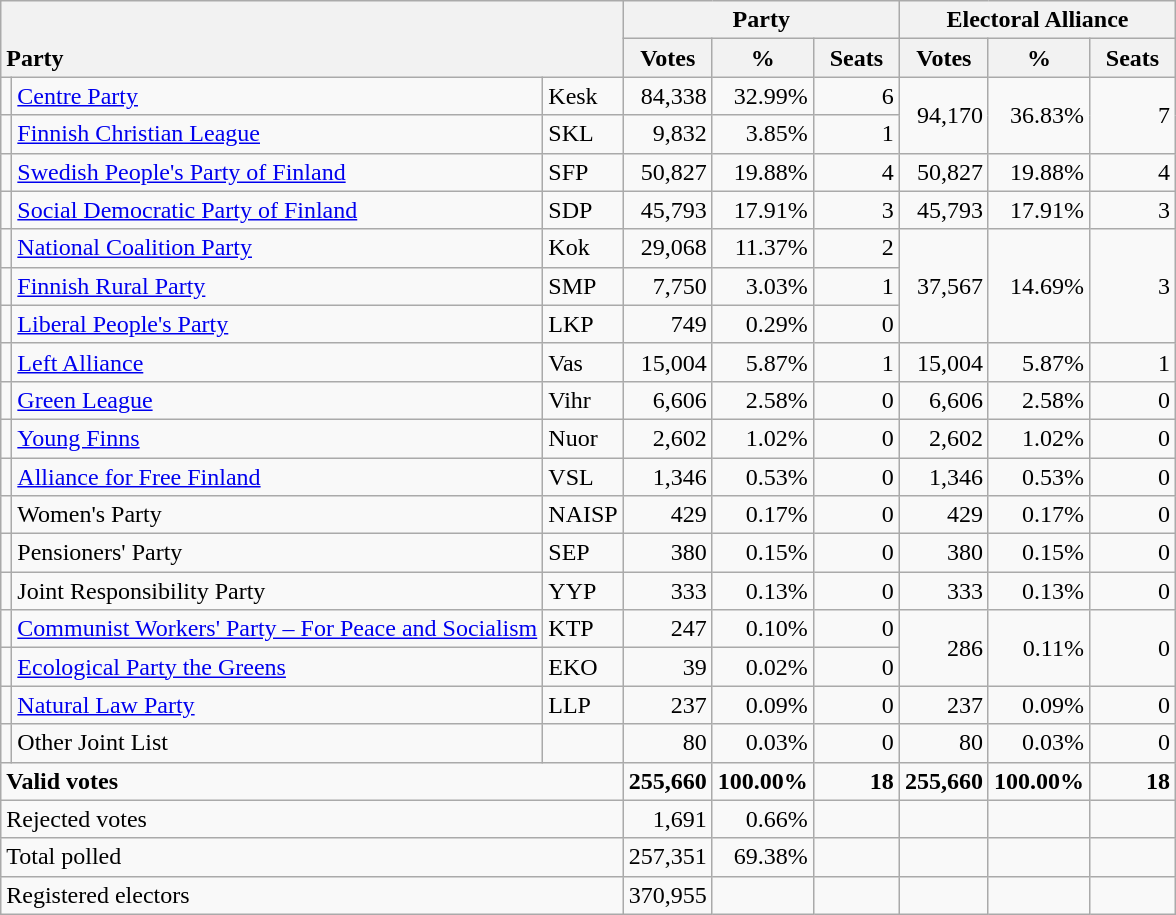<table class="wikitable" border="1" style="text-align:right;">
<tr>
<th style="text-align:left;" valign=bottom rowspan=2 colspan=3>Party</th>
<th colspan=3>Party</th>
<th colspan=3>Electoral Alliance</th>
</tr>
<tr>
<th align=center valign=bottom width="50">Votes</th>
<th align=center valign=bottom width="50">%</th>
<th align=center valign=bottom width="50">Seats</th>
<th align=center valign=bottom width="50">Votes</th>
<th align=center valign=bottom width="50">%</th>
<th align=center valign=bottom width="50">Seats</th>
</tr>
<tr>
<td></td>
<td align=left><a href='#'>Centre Party</a></td>
<td align=left>Kesk</td>
<td>84,338</td>
<td>32.99%</td>
<td>6</td>
<td rowspan=2>94,170</td>
<td rowspan=2>36.83%</td>
<td rowspan=2>7</td>
</tr>
<tr>
<td></td>
<td align=left><a href='#'>Finnish Christian League</a></td>
<td align=left>SKL</td>
<td>9,832</td>
<td>3.85%</td>
<td>1</td>
</tr>
<tr>
<td></td>
<td align=left><a href='#'>Swedish People's Party of Finland</a></td>
<td align=left>SFP</td>
<td>50,827</td>
<td>19.88%</td>
<td>4</td>
<td>50,827</td>
<td>19.88%</td>
<td>4</td>
</tr>
<tr>
<td></td>
<td align=left style="white-space: nowrap;"><a href='#'>Social Democratic Party of Finland</a></td>
<td align=left>SDP</td>
<td>45,793</td>
<td>17.91%</td>
<td>3</td>
<td>45,793</td>
<td>17.91%</td>
<td>3</td>
</tr>
<tr>
<td></td>
<td align=left><a href='#'>National Coalition Party</a></td>
<td align=left>Kok</td>
<td>29,068</td>
<td>11.37%</td>
<td>2</td>
<td rowspan=3>37,567</td>
<td rowspan=3>14.69%</td>
<td rowspan=3>3</td>
</tr>
<tr>
<td></td>
<td align=left><a href='#'>Finnish Rural Party</a></td>
<td align=left>SMP</td>
<td>7,750</td>
<td>3.03%</td>
<td>1</td>
</tr>
<tr>
<td></td>
<td align=left><a href='#'>Liberal People's Party</a></td>
<td align=left>LKP</td>
<td>749</td>
<td>0.29%</td>
<td>0</td>
</tr>
<tr>
<td></td>
<td align=left><a href='#'>Left Alliance</a></td>
<td align=left>Vas</td>
<td>15,004</td>
<td>5.87%</td>
<td>1</td>
<td>15,004</td>
<td>5.87%</td>
<td>1</td>
</tr>
<tr>
<td></td>
<td align=left><a href='#'>Green League</a></td>
<td align=left>Vihr</td>
<td>6,606</td>
<td>2.58%</td>
<td>0</td>
<td>6,606</td>
<td>2.58%</td>
<td>0</td>
</tr>
<tr>
<td></td>
<td align=left><a href='#'>Young Finns</a></td>
<td align=left>Nuor</td>
<td>2,602</td>
<td>1.02%</td>
<td>0</td>
<td>2,602</td>
<td>1.02%</td>
<td>0</td>
</tr>
<tr>
<td></td>
<td align=left><a href='#'>Alliance for Free Finland</a></td>
<td align=left>VSL</td>
<td>1,346</td>
<td>0.53%</td>
<td>0</td>
<td>1,346</td>
<td>0.53%</td>
<td>0</td>
</tr>
<tr>
<td></td>
<td align=left>Women's Party</td>
<td align=left>NAISP</td>
<td>429</td>
<td>0.17%</td>
<td>0</td>
<td>429</td>
<td>0.17%</td>
<td>0</td>
</tr>
<tr>
<td></td>
<td align=left>Pensioners' Party</td>
<td align=left>SEP</td>
<td>380</td>
<td>0.15%</td>
<td>0</td>
<td>380</td>
<td>0.15%</td>
<td>0</td>
</tr>
<tr>
<td></td>
<td align=left>Joint Responsibility Party</td>
<td align=left>YYP</td>
<td>333</td>
<td>0.13%</td>
<td>0</td>
<td>333</td>
<td>0.13%</td>
<td>0</td>
</tr>
<tr>
<td></td>
<td align=left><a href='#'>Communist Workers' Party – For Peace and Socialism</a></td>
<td align=left>KTP</td>
<td>247</td>
<td>0.10%</td>
<td>0</td>
<td rowspan=2>286</td>
<td rowspan=2>0.11%</td>
<td rowspan=2>0</td>
</tr>
<tr>
<td></td>
<td align=left><a href='#'>Ecological Party the Greens</a></td>
<td align=left>EKO</td>
<td>39</td>
<td>0.02%</td>
<td>0</td>
</tr>
<tr>
<td></td>
<td align=left><a href='#'>Natural Law Party</a></td>
<td align=left>LLP</td>
<td>237</td>
<td>0.09%</td>
<td>0</td>
<td>237</td>
<td>0.09%</td>
<td>0</td>
</tr>
<tr>
<td></td>
<td align=left>Other Joint List</td>
<td align=left></td>
<td>80</td>
<td>0.03%</td>
<td>0</td>
<td>80</td>
<td>0.03%</td>
<td>0</td>
</tr>
<tr style="font-weight:bold">
<td align=left colspan=3>Valid votes</td>
<td>255,660</td>
<td>100.00%</td>
<td>18</td>
<td>255,660</td>
<td>100.00%</td>
<td>18</td>
</tr>
<tr>
<td align=left colspan=3>Rejected votes</td>
<td>1,691</td>
<td>0.66%</td>
<td></td>
<td></td>
<td></td>
<td></td>
</tr>
<tr>
<td align=left colspan=3>Total polled</td>
<td>257,351</td>
<td>69.38%</td>
<td></td>
<td></td>
<td></td>
<td></td>
</tr>
<tr>
<td align=left colspan=3>Registered electors</td>
<td>370,955</td>
<td></td>
<td></td>
<td></td>
<td></td>
<td></td>
</tr>
</table>
